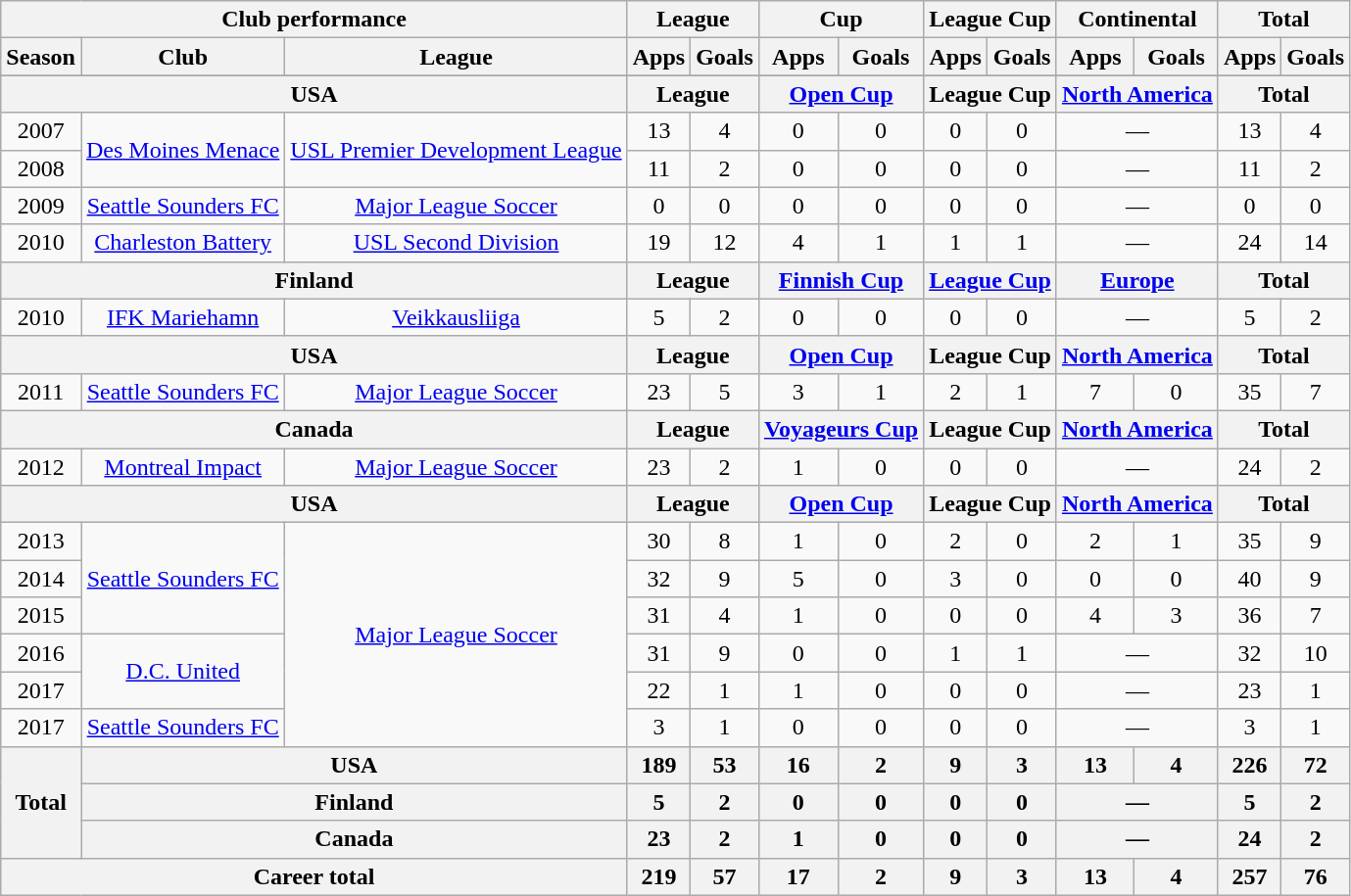<table class="wikitable" style="text-align:center">
<tr>
<th colspan=3>Club performance</th>
<th colspan=2>League</th>
<th colspan=2>Cup</th>
<th colspan=2>League Cup</th>
<th colspan=2>Continental</th>
<th colspan=2>Total</th>
</tr>
<tr>
<th>Season</th>
<th>Club</th>
<th>League</th>
<th>Apps</th>
<th>Goals</th>
<th>Apps</th>
<th>Goals</th>
<th>Apps</th>
<th>Goals</th>
<th>Apps</th>
<th>Goals</th>
<th>Apps</th>
<th>Goals</th>
</tr>
<tr>
</tr>
<tr>
<th colspan=3>USA</th>
<th colspan=2>League</th>
<th colspan=2><a href='#'>Open Cup</a></th>
<th colspan=2>League Cup</th>
<th colspan=2><a href='#'>North America</a></th>
<th colspan=2>Total</th>
</tr>
<tr>
<td>2007</td>
<td rowspan="2"><a href='#'>Des Moines Menace</a></td>
<td rowspan="2"><a href='#'>USL Premier Development League</a></td>
<td>13</td>
<td>4</td>
<td>0</td>
<td>0</td>
<td>0</td>
<td>0</td>
<td colspan="2">—</td>
<td>13</td>
<td>4</td>
</tr>
<tr>
<td>2008</td>
<td>11</td>
<td>2</td>
<td>0</td>
<td>0</td>
<td>0</td>
<td>0</td>
<td colspan="2">—</td>
<td>11</td>
<td>2</td>
</tr>
<tr>
<td>2009</td>
<td><a href='#'>Seattle Sounders FC</a></td>
<td><a href='#'>Major League Soccer</a></td>
<td>0</td>
<td>0</td>
<td>0</td>
<td>0</td>
<td>0</td>
<td>0</td>
<td colspan="2">—</td>
<td>0</td>
<td>0</td>
</tr>
<tr>
<td>2010</td>
<td><a href='#'>Charleston Battery</a></td>
<td><a href='#'>USL Second Division</a></td>
<td>19</td>
<td>12</td>
<td>4</td>
<td>1</td>
<td>1</td>
<td>1</td>
<td colspan="2">—</td>
<td>24</td>
<td>14</td>
</tr>
<tr>
<th colspan=3>Finland</th>
<th colspan=2>League</th>
<th colspan=2><a href='#'>Finnish Cup</a></th>
<th colspan=2><a href='#'>League Cup</a></th>
<th colspan=2><a href='#'>Europe</a></th>
<th colspan=2>Total</th>
</tr>
<tr>
<td>2010</td>
<td><a href='#'>IFK Mariehamn</a></td>
<td><a href='#'>Veikkausliiga</a></td>
<td>5</td>
<td>2</td>
<td>0</td>
<td>0</td>
<td>0</td>
<td>0</td>
<td colspan="2">—</td>
<td>5</td>
<td>2</td>
</tr>
<tr>
<th colspan=3>USA</th>
<th colspan=2>League</th>
<th colspan=2><a href='#'>Open Cup</a></th>
<th colspan=2>League Cup</th>
<th colspan=2><a href='#'>North America</a></th>
<th colspan=2>Total</th>
</tr>
<tr>
<td>2011</td>
<td><a href='#'>Seattle Sounders FC</a></td>
<td><a href='#'>Major League Soccer</a></td>
<td>23</td>
<td>5</td>
<td>3</td>
<td>1</td>
<td>2</td>
<td>1</td>
<td>7</td>
<td>0</td>
<td>35</td>
<td>7</td>
</tr>
<tr>
<th colspan=3>Canada</th>
<th colspan=2>League</th>
<th colspan=2><a href='#'>Voyageurs Cup</a></th>
<th colspan=2>League Cup</th>
<th colspan=2><a href='#'>North America</a></th>
<th colspan=2>Total</th>
</tr>
<tr>
<td>2012</td>
<td><a href='#'>Montreal Impact</a></td>
<td><a href='#'>Major League Soccer</a></td>
<td>23</td>
<td>2</td>
<td>1</td>
<td>0</td>
<td>0</td>
<td>0</td>
<td colspan="2">—</td>
<td>24</td>
<td>2</td>
</tr>
<tr>
<th colspan=3>USA</th>
<th colspan=2>League</th>
<th colspan=2><a href='#'>Open Cup</a></th>
<th colspan=2>League Cup</th>
<th colspan=2><a href='#'>North America</a></th>
<th colspan=2>Total</th>
</tr>
<tr>
<td>2013</td>
<td rowspan=3><a href='#'>Seattle Sounders FC</a></td>
<td rowspan=6><a href='#'>Major League Soccer</a></td>
<td>30</td>
<td>8</td>
<td>1</td>
<td>0</td>
<td>2</td>
<td>0</td>
<td>2</td>
<td>1</td>
<td>35</td>
<td>9</td>
</tr>
<tr>
<td>2014</td>
<td>32</td>
<td>9</td>
<td>5</td>
<td>0</td>
<td>3</td>
<td>0</td>
<td>0</td>
<td>0</td>
<td>40</td>
<td>9</td>
</tr>
<tr>
<td>2015</td>
<td>31</td>
<td>4</td>
<td>1</td>
<td>0</td>
<td>0</td>
<td>0</td>
<td>4</td>
<td>3</td>
<td>36</td>
<td>7</td>
</tr>
<tr>
<td>2016</td>
<td rowspan=2><a href='#'>D.C. United</a></td>
<td>31</td>
<td>9</td>
<td>0</td>
<td>0</td>
<td>1</td>
<td>1</td>
<td colspan="2">—</td>
<td>32</td>
<td>10</td>
</tr>
<tr>
<td>2017</td>
<td>22</td>
<td>1</td>
<td>1</td>
<td>0</td>
<td>0</td>
<td>0</td>
<td colspan="2">—</td>
<td>23</td>
<td>1</td>
</tr>
<tr>
<td>2017</td>
<td><a href='#'>Seattle Sounders FC</a></td>
<td>3</td>
<td>1</td>
<td>0</td>
<td>0</td>
<td>0</td>
<td>0</td>
<td colspan="2">—</td>
<td>3</td>
<td>1</td>
</tr>
<tr>
<th rowspan=3>Total</th>
<th colspan=2>USA</th>
<th>189</th>
<th>53</th>
<th>16</th>
<th>2</th>
<th>9</th>
<th>3</th>
<th>13</th>
<th>4</th>
<th>226</th>
<th>72</th>
</tr>
<tr>
<th colspan=2>Finland</th>
<th>5</th>
<th>2</th>
<th>0</th>
<th>0</th>
<th>0</th>
<th>0</th>
<th colspan="2">—</th>
<th>5</th>
<th>2</th>
</tr>
<tr>
<th colspan=2>Canada</th>
<th>23</th>
<th>2</th>
<th>1</th>
<th>0</th>
<th>0</th>
<th>0</th>
<th colspan="2">—</th>
<th>24</th>
<th>2</th>
</tr>
<tr>
<th colspan=3>Career total</th>
<th>219</th>
<th>57</th>
<th>17</th>
<th>2</th>
<th>9</th>
<th>3</th>
<th>13</th>
<th>4</th>
<th>257</th>
<th>76</th>
</tr>
</table>
